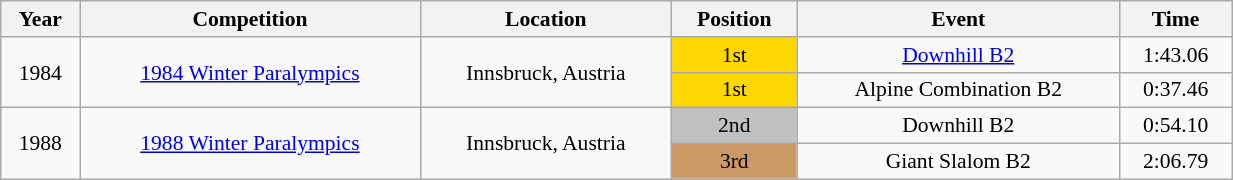<table class="wikitable" width=65% style="font-size:90%; text-align:center;">
<tr>
<th>Year</th>
<th>Competition</th>
<th>Location</th>
<th>Position</th>
<th>Event</th>
<th>Time</th>
</tr>
<tr>
<td rowspan=2>1984</td>
<td rowspan=2><a href='#'>1984 Winter Paralympics</a></td>
<td rowspan=2>Innsbruck, Austria</td>
<td bgcolor=gold>1st</td>
<td><a href='#'>Downhill B2</a></td>
<td>1:43.06</td>
</tr>
<tr>
<td bgcolor=gold>1st</td>
<td>Alpine Combination B2</td>
<td>0:37.46</td>
</tr>
<tr>
<td rowspan=2>1988</td>
<td rowspan=2><a href='#'>1988 Winter Paralympics</a></td>
<td rowspan=2>Innsbruck, Austria</td>
<td bgcolor=silver>2nd</td>
<td>Downhill B2</td>
<td>0:54.10</td>
</tr>
<tr>
<td bgcolor=cc9966>3rd</td>
<td>Giant Slalom B2</td>
<td>2:06.79</td>
</tr>
</table>
